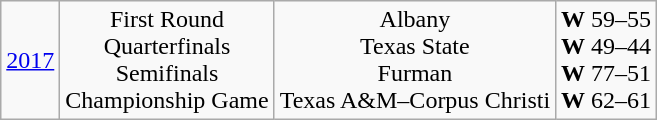<table class="wikitable">
<tr align="center">
<td><a href='#'>2017</a></td>
<td>First Round<br>Quarterfinals<br>Semifinals<br>Championship Game</td>
<td>Albany<br>Texas State<br>Furman<br>Texas A&M–Corpus Christi</td>
<td><strong>W</strong> 59–55<br><strong>W</strong> 49–44<br><strong>W</strong> 77–51<br><strong>W</strong> 62–61</td>
</tr>
</table>
